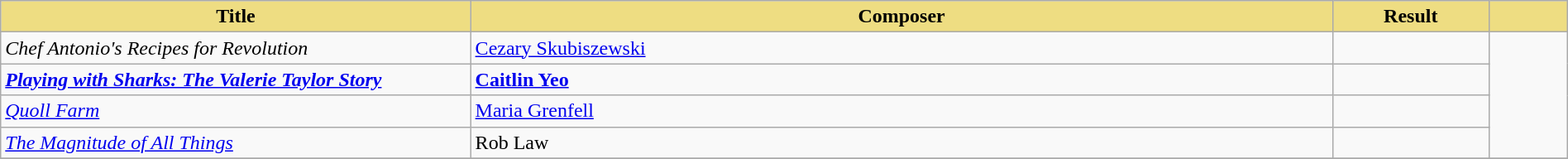<table class="wikitable" width=100%>
<tr>
<th style="width:30%;background:#EEDD82;">Title</th>
<th style="width:55%;background:#EEDD82;">Composer</th>
<th style="width:10%;background:#EEDD82;">Result</th>
<th style="width:5%;background:#EEDD82;"></th>
</tr>
<tr>
<td><em>Chef Antonio's Recipes for Revolution</em></td>
<td><a href='#'>Cezary Skubiszewski</a></td>
<td></td>
<td rowspan="4"><br></td>
</tr>
<tr>
<td><strong><em><a href='#'>Playing with Sharks: The Valerie Taylor Story</a></em></strong></td>
<td><strong><a href='#'>Caitlin Yeo</a></strong></td>
<td></td>
</tr>
<tr>
<td><em><a href='#'>Quoll Farm</a></em></td>
<td><a href='#'>Maria Grenfell</a></td>
<td></td>
</tr>
<tr>
<td><em><a href='#'>The Magnitude of All Things</a></em></td>
<td>Rob Law</td>
<td></td>
</tr>
<tr>
</tr>
</table>
